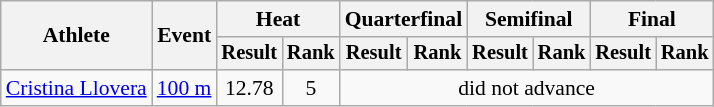<table class="wikitable" style="font-size:90%">
<tr>
<th rowspan="2">Athlete</th>
<th rowspan="2">Event</th>
<th colspan="2">Heat</th>
<th colspan="2">Quarterfinal</th>
<th colspan="2">Semifinal</th>
<th colspan="2">Final</th>
</tr>
<tr style="font-size:95%">
<th>Result</th>
<th>Rank</th>
<th>Result</th>
<th>Rank</th>
<th>Result</th>
<th>Rank</th>
<th>Result</th>
<th>Rank</th>
</tr>
<tr align=center>
<td align=left><a href='#'>Cristina Llovera</a></td>
<td align=left><a href='#'>100 m</a></td>
<td>12.78</td>
<td>5</td>
<td colspan=6>did not advance</td>
</tr>
</table>
